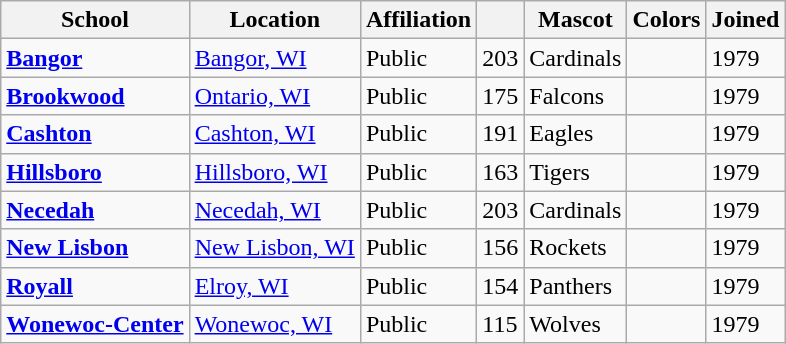<table class="wikitable">
<tr>
<th>School</th>
<th>Location</th>
<th>Affiliation</th>
<th></th>
<th>Mascot</th>
<th>Colors</th>
<th>Joined</th>
</tr>
<tr>
<td><a href='#'><strong>Bangor</strong></a></td>
<td><a href='#'>Bangor, WI</a></td>
<td>Public</td>
<td>203</td>
<td>Cardinals</td>
<td> </td>
<td>1979</td>
</tr>
<tr>
<td><a href='#'><strong>Brookwood</strong></a></td>
<td><a href='#'>Ontario, WI</a></td>
<td>Public</td>
<td>175</td>
<td>Falcons</td>
<td> </td>
<td>1979</td>
</tr>
<tr>
<td><a href='#'><strong>Cashton</strong></a></td>
<td><a href='#'>Cashton, WI</a></td>
<td>Public</td>
<td>191</td>
<td>Eagles</td>
<td> </td>
<td>1979</td>
</tr>
<tr>
<td><a href='#'><strong>Hillsboro</strong></a></td>
<td><a href='#'>Hillsboro, WI</a></td>
<td>Public</td>
<td>163</td>
<td>Tigers</td>
<td> </td>
<td>1979</td>
</tr>
<tr>
<td><a href='#'><strong>Necedah</strong></a></td>
<td><a href='#'>Necedah, WI</a></td>
<td>Public</td>
<td>203</td>
<td>Cardinals</td>
<td> </td>
<td>1979</td>
</tr>
<tr>
<td><a href='#'><strong>New Lisbon</strong></a></td>
<td><a href='#'>New Lisbon, WI</a></td>
<td>Public</td>
<td>156</td>
<td>Rockets</td>
<td> </td>
<td>1979</td>
</tr>
<tr>
<td><a href='#'><strong>Royall</strong></a></td>
<td><a href='#'>Elroy, WI</a></td>
<td>Public</td>
<td>154</td>
<td>Panthers</td>
<td> </td>
<td>1979</td>
</tr>
<tr>
<td><a href='#'><strong>Wonewoc-Center</strong></a></td>
<td><a href='#'>Wonewoc, WI</a></td>
<td>Public</td>
<td>115</td>
<td>Wolves</td>
<td> </td>
<td>1979</td>
</tr>
</table>
